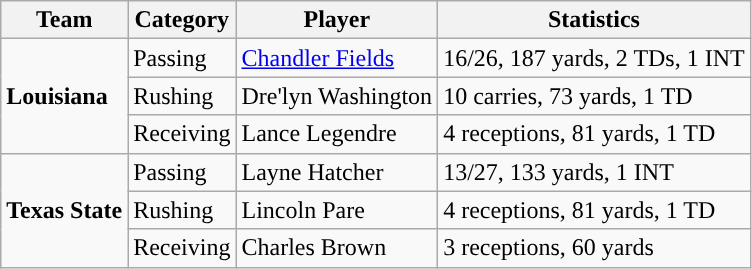<table class="wikitable" style="float: left;">
<tr>
<th>Team</th>
<th>Category</th>
<th>Player</th>
<th>Statistics</th>
</tr>
<tr>
<td rowspan=3><strong>Louisiana</strong></td>
<td>Passing</td>
<td><a href='#'>Chandler Fields</a></td>
<td>16/26, 187 yards, 2 TDs, 1 INT</td>
</tr>
<tr>
<td>Rushing</td>
<td>Dre'lyn Washington</td>
<td>10 carries, 73 yards, 1 TD</td>
</tr>
<tr>
<td>Receiving</td>
<td>Lance Legendre</td>
<td>4 receptions, 81 yards, 1 TD</td>
</tr>
<tr>
<td rowspan=3><strong>Texas State</strong></td>
<td>Passing</td>
<td>Layne Hatcher</td>
<td>13/27, 133 yards, 1 INT</td>
</tr>
<tr>
<td>Rushing</td>
<td>Lincoln Pare</td>
<td>4 receptions, 81 yards, 1 TD</td>
</tr>
<tr>
<td>Receiving</td>
<td>Charles Brown</td>
<td>3 receptions, 60 yards</td>
</tr>
</table>
